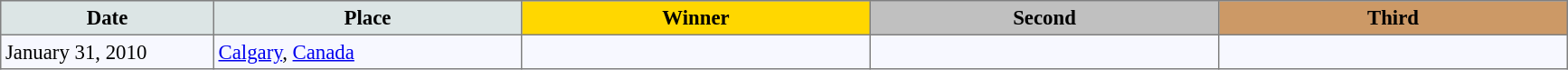<table bgcolor="#f7f8ff" cellpadding="3" cellspacing="0" border="1" style="font-size: 95%; border: gray solid 1px; border-collapse: collapse;">
<tr bgcolor="#CCCCCC">
<td align="center" bgcolor="#DCE5E5" width="150"><strong>Date</strong></td>
<td align="center" bgcolor="#DCE5E5" width="220"><strong>Place</strong></td>
<td align="center" bgcolor="gold" width="250"><strong>Winner</strong></td>
<td align="center" bgcolor="silver" width="250"><strong>Second</strong></td>
<td align="center" bgcolor="CC9966" width="250"><strong>Third</strong></td>
</tr>
<tr align="left">
<td>January 31, 2010</td>
<td> <a href='#'>Calgary</a>, <a href='#'>Canada</a></td>
<td></td>
<td></td>
<td></td>
</tr>
</table>
